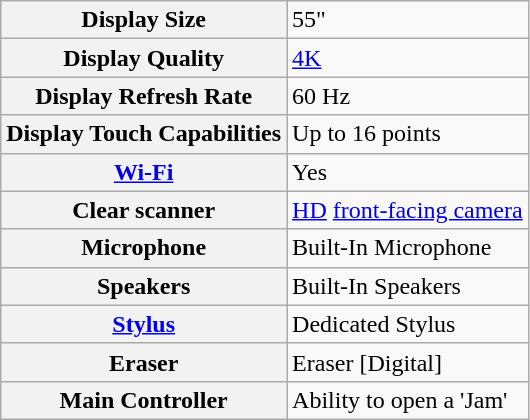<table class="wikitable">
<tr>
<th>Display Size</th>
<td>55"</td>
</tr>
<tr>
<th>Display Quality</th>
<td><a href='#'>4K</a></td>
</tr>
<tr>
<th>Display Refresh Rate</th>
<td>60 Hz</td>
</tr>
<tr>
<th>Display Touch Capabilities</th>
<td>Up to 16 points</td>
</tr>
<tr>
<th><a href='#'>Wi-Fi</a></th>
<td>Yes</td>
</tr>
<tr>
<th>Clear scanner</th>
<td><a href='#'>HD</a> <a href='#'>front-facing camera</a></td>
</tr>
<tr>
<th>Microphone</th>
<td>Built-In Microphone</td>
</tr>
<tr>
<th>Speakers</th>
<td>Built-In Speakers</td>
</tr>
<tr>
<th><a href='#'>Stylus</a></th>
<td>Dedicated Stylus</td>
</tr>
<tr>
<th>Eraser</th>
<td>Eraser [Digital]</td>
</tr>
<tr>
<th>Main Controller</th>
<td>Ability to open a 'Jam'</td>
</tr>
</table>
